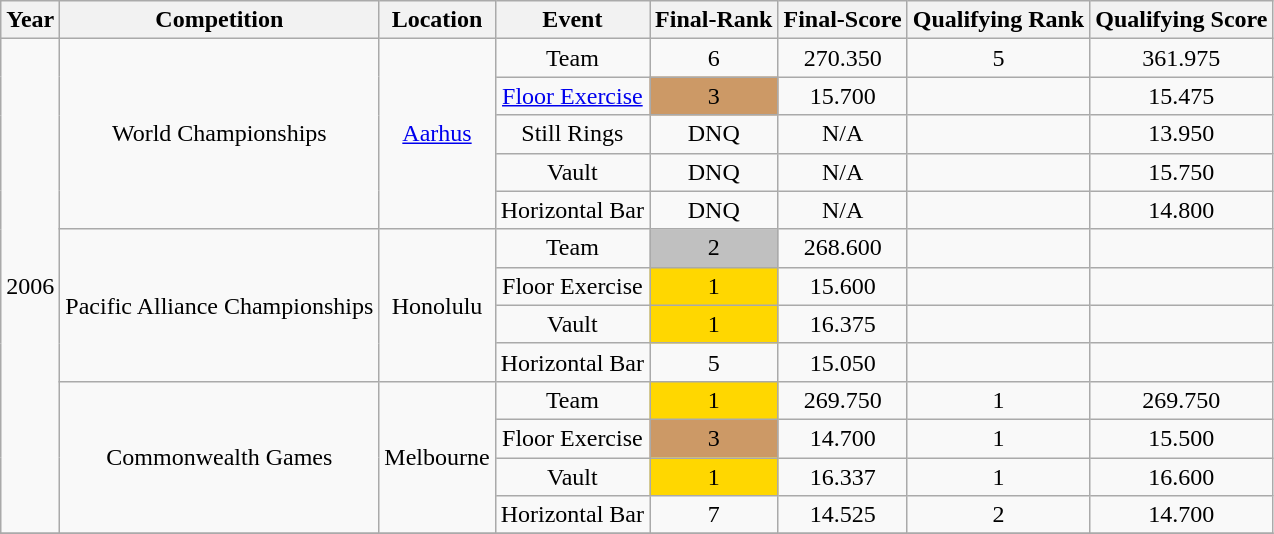<table class="wikitable" style="text-align:center">
<tr>
<th>Year</th>
<th>Competition</th>
<th>Location</th>
<th>Event</th>
<th>Final-Rank</th>
<th>Final-Score</th>
<th>Qualifying Rank</th>
<th>Qualifying Score</th>
</tr>
<tr>
<td rowspan="13">2006</td>
<td rowspan="5">World Championships</td>
<td rowspan="5"><a href='#'>Aarhus</a></td>
<td>Team</td>
<td>6</td>
<td>270.350</td>
<td>5</td>
<td>361.975</td>
</tr>
<tr>
<td><a href='#'>Floor Exercise</a></td>
<td bgcolor=cc9966>3</td>
<td>15.700</td>
<td></td>
<td>15.475</td>
</tr>
<tr>
<td>Still Rings</td>
<td>DNQ</td>
<td>N/A</td>
<td></td>
<td>13.950</td>
</tr>
<tr>
<td>Vault</td>
<td>DNQ</td>
<td>N/A</td>
<td></td>
<td>15.750</td>
</tr>
<tr>
<td>Horizontal Bar</td>
<td>DNQ</td>
<td>N/A</td>
<td></td>
<td>14.800</td>
</tr>
<tr>
<td rowspan="4">Pacific Alliance Championships</td>
<td rowspan="4">Honolulu</td>
<td>Team</td>
<td bgcolor="silver">2</td>
<td>268.600</td>
<td></td>
<td></td>
</tr>
<tr>
<td>Floor Exercise</td>
<td bgcolor="gold">1</td>
<td>15.600</td>
<td></td>
<td></td>
</tr>
<tr>
<td>Vault</td>
<td bgcolor="gold">1</td>
<td>16.375</td>
<td></td>
<td></td>
</tr>
<tr>
<td>Horizontal Bar</td>
<td>5</td>
<td>15.050</td>
<td></td>
<td></td>
</tr>
<tr>
<td rowspan="4">Commonwealth Games</td>
<td rowspan="4">Melbourne</td>
<td>Team</td>
<td bgcolor="gold">1</td>
<td>269.750</td>
<td>1</td>
<td>269.750</td>
</tr>
<tr>
<td>Floor Exercise</td>
<td bgcolor="cc9966">3</td>
<td>14.700</td>
<td>1</td>
<td>15.500</td>
</tr>
<tr>
<td>Vault</td>
<td bgcolor="gold">1</td>
<td>16.337</td>
<td>1</td>
<td>16.600</td>
</tr>
<tr>
<td>Horizontal Bar</td>
<td>7</td>
<td>14.525</td>
<td>2</td>
<td>14.700</td>
</tr>
<tr>
</tr>
</table>
